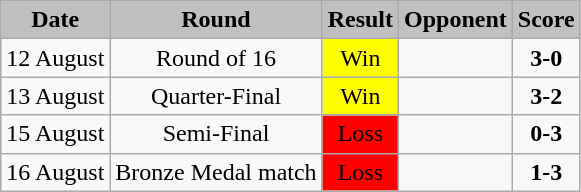<table class="wikitable">
<tr>
<td bgcolor="silver" align="center" valign="middle"><strong>Date</strong></td>
<td bgcolor="silver" align="center" valign="middle"><strong>Round</strong></td>
<td bgcolor="silver" align="center" valign="middle"><strong>Result</strong></td>
<td bgcolor="silver" align="center" valign="middle"><strong>Opponent</strong></td>
<td bgcolor="silver" align="center" valign="middle"><strong>Score</strong></td>
</tr>
<tr>
<td align="center">12 August</td>
<td align="center">Round of 16</td>
<td bgcolor="yellow" align="center">Win</td>
<td></td>
<td align="center"><strong>3-0</strong></td>
</tr>
<tr>
<td align="center">13 August</td>
<td align="center">Quarter-Final</td>
<td bgcolor="yellow" align="center">Win</td>
<td></td>
<td align="center"><strong>3-2</strong></td>
</tr>
<tr>
<td align="center">15 August</td>
<td align="center">Semi-Final</td>
<td bgcolor="red" align="center">Loss</td>
<td></td>
<td align="center"><strong>0-3</strong></td>
</tr>
<tr>
<td align="center">16 August</td>
<td align="center">Bronze Medal match</td>
<td bgcolor="red" align="center">Loss</td>
<td></td>
<td align="center"><strong>1-3</strong></td>
</tr>
</table>
